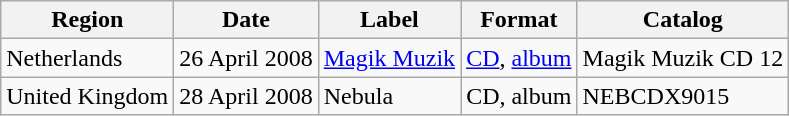<table class="wikitable">
<tr>
<th>Region</th>
<th>Date</th>
<th>Label</th>
<th>Format</th>
<th>Catalog</th>
</tr>
<tr>
<td>Netherlands</td>
<td>26 April 2008</td>
<td><a href='#'>Magik Muzik</a></td>
<td><a href='#'>CD</a>, <a href='#'>album</a></td>
<td>Magik Muzik CD 12</td>
</tr>
<tr>
<td>United Kingdom</td>
<td>28 April 2008</td>
<td>Nebula</td>
<td>CD, album</td>
<td>NEBCDX9015</td>
</tr>
</table>
